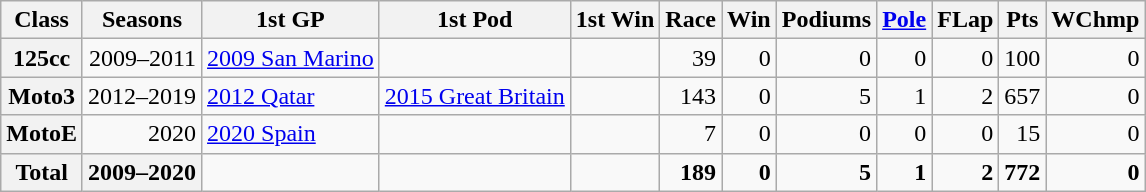<table class="wikitable">
<tr>
<th>Class</th>
<th>Seasons</th>
<th>1st GP</th>
<th>1st Pod</th>
<th>1st Win</th>
<th>Race</th>
<th>Win</th>
<th>Podiums</th>
<th><a href='#'>Pole</a></th>
<th>FLap</th>
<th>Pts</th>
<th>WChmp</th>
</tr>
<tr align="right">
<th>125cc</th>
<td>2009–2011</td>
<td align="left"><a href='#'>2009 San Marino</a></td>
<td align="left"></td>
<td align="left"></td>
<td>39</td>
<td>0</td>
<td>0</td>
<td>0</td>
<td>0</td>
<td>100</td>
<td>0</td>
</tr>
<tr align="right">
<th>Moto3</th>
<td>2012–2019</td>
<td align="left"><a href='#'>2012 Qatar</a></td>
<td align="left"><a href='#'>2015 Great Britain</a></td>
<td align="left"></td>
<td>143</td>
<td>0</td>
<td>5</td>
<td>1</td>
<td>2</td>
<td>657</td>
<td>0</td>
</tr>
<tr align="right">
<th>MotoE</th>
<td>2020</td>
<td align="left"><a href='#'>2020 Spain</a></td>
<td align="left"></td>
<td align="left"></td>
<td>7</td>
<td>0</td>
<td>0</td>
<td>0</td>
<td>0</td>
<td>15</td>
<td>0</td>
</tr>
<tr align="right">
<th>Total</th>
<th>2009–2020</th>
<td></td>
<td></td>
<td></td>
<td><strong>189</strong></td>
<td><strong>0</strong></td>
<td><strong>5</strong></td>
<td><strong>1</strong></td>
<td><strong>2</strong></td>
<td><strong>772</strong></td>
<td><strong>0</strong></td>
</tr>
</table>
